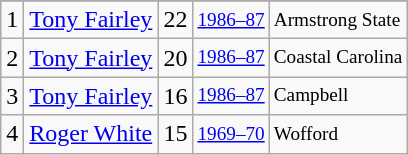<table class="wikitable">
<tr>
</tr>
<tr>
<td>1</td>
<td><a href='#'>Tony Fairley</a></td>
<td>22</td>
<td style="font-size:80%;"><a href='#'>1986–87</a></td>
<td style="font-size:80%;">Armstrong State</td>
</tr>
<tr>
<td>2</td>
<td><a href='#'>Tony Fairley</a></td>
<td>20</td>
<td style="font-size:80%;"><a href='#'>1986–87</a></td>
<td style="font-size:80%;">Coastal Carolina</td>
</tr>
<tr>
<td>3</td>
<td><a href='#'>Tony Fairley</a></td>
<td>16</td>
<td style="font-size:80%;"><a href='#'>1986–87</a></td>
<td style="font-size:80%;">Campbell</td>
</tr>
<tr>
<td>4</td>
<td><a href='#'>Roger White</a></td>
<td>15</td>
<td style="font-size:80%;"><a href='#'>1969–70</a></td>
<td style="font-size:80%;">Wofford</td>
</tr>
</table>
